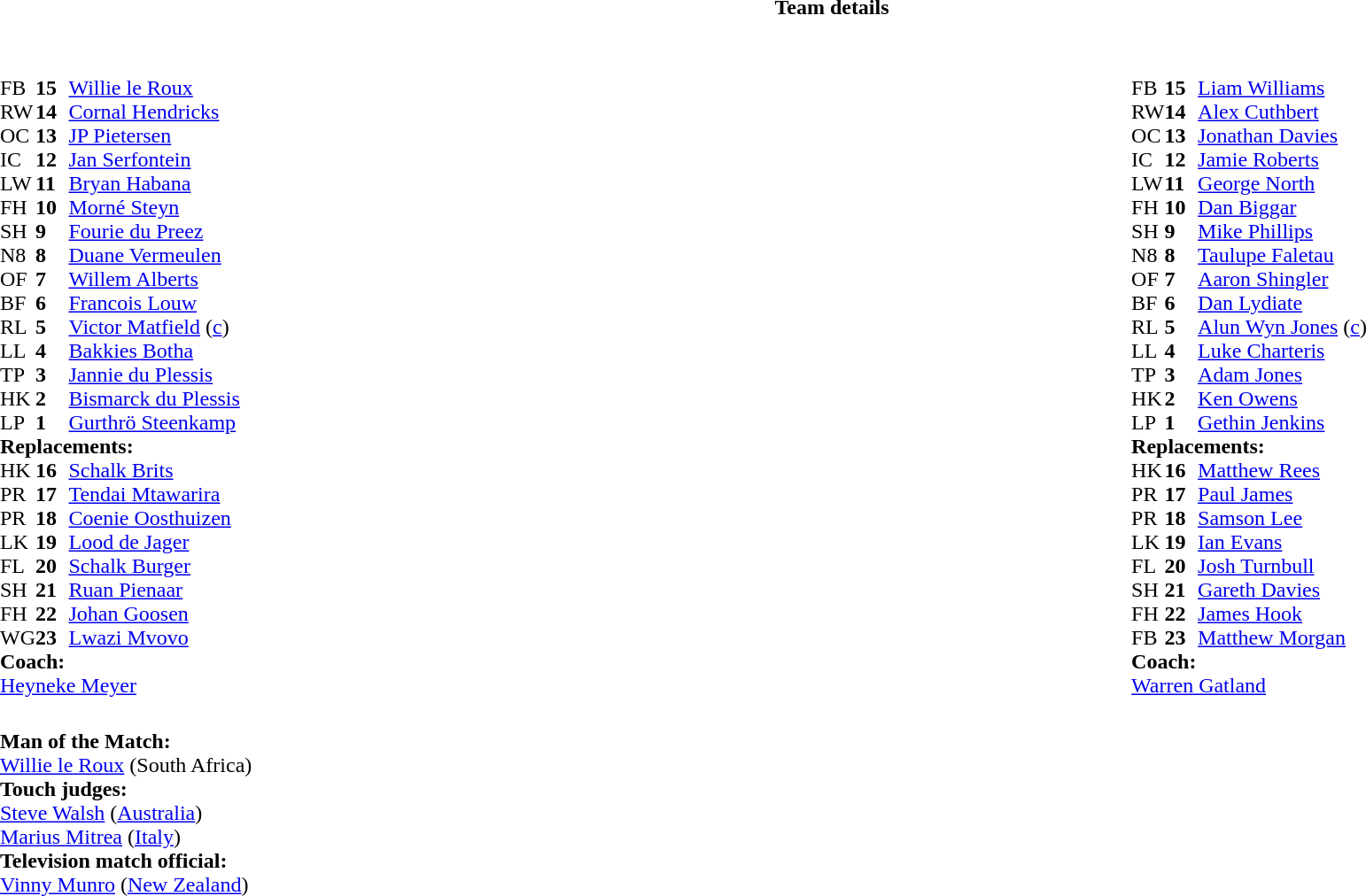<table border="0" width="100%" class="collapsible collapsed">
<tr>
<th>Team details</th>
</tr>
<tr>
<td><br><table style="width:100%;">
<tr>
<td style="vertical-align:top; width:50%"><br><table cellspacing="0" cellpadding="0">
<tr>
<th width="25"></th>
<th width="25"></th>
</tr>
<tr>
<td>FB</td>
<td><strong>15</strong></td>
<td><a href='#'>Willie le Roux</a></td>
<td></td>
<td></td>
</tr>
<tr>
<td>RW</td>
<td><strong>14</strong></td>
<td><a href='#'>Cornal Hendricks</a></td>
</tr>
<tr>
<td>OC</td>
<td><strong>13</strong></td>
<td><a href='#'>JP Pietersen</a></td>
</tr>
<tr>
<td>IC</td>
<td><strong>12</strong></td>
<td><a href='#'>Jan Serfontein</a></td>
</tr>
<tr>
<td>LW</td>
<td><strong>11</strong></td>
<td><a href='#'>Bryan Habana</a></td>
</tr>
<tr>
<td>FH</td>
<td><strong>10</strong></td>
<td><a href='#'>Morné Steyn</a></td>
<td></td>
<td></td>
</tr>
<tr>
<td>SH</td>
<td><strong>9</strong></td>
<td><a href='#'>Fourie du Preez</a></td>
</tr>
<tr>
<td>N8</td>
<td><strong>8</strong></td>
<td><a href='#'>Duane Vermeulen</a></td>
</tr>
<tr>
<td>OF</td>
<td><strong>7</strong></td>
<td><a href='#'>Willem Alberts</a></td>
<td></td>
<td></td>
</tr>
<tr>
<td>BF</td>
<td><strong>6</strong></td>
<td><a href='#'>Francois Louw</a></td>
</tr>
<tr>
<td>RL</td>
<td><strong>5</strong></td>
<td><a href='#'>Victor Matfield</a> (<a href='#'>c</a>)</td>
</tr>
<tr>
<td>LL</td>
<td><strong>4</strong></td>
<td><a href='#'>Bakkies Botha</a></td>
<td></td>
<td></td>
</tr>
<tr>
<td>TP</td>
<td><strong>3</strong></td>
<td><a href='#'>Jannie du Plessis</a></td>
<td></td>
<td></td>
</tr>
<tr>
<td>HK</td>
<td><strong>2</strong></td>
<td><a href='#'>Bismarck du Plessis</a></td>
<td></td>
<td></td>
</tr>
<tr>
<td>LP</td>
<td><strong>1</strong></td>
<td><a href='#'>Gurthrö Steenkamp</a></td>
<td></td>
<td></td>
</tr>
<tr>
<td colspan=3><strong>Replacements:</strong></td>
</tr>
<tr>
<td>HK</td>
<td><strong>16</strong></td>
<td><a href='#'>Schalk Brits</a></td>
<td></td>
<td></td>
</tr>
<tr>
<td>PR</td>
<td><strong>17</strong></td>
<td><a href='#'>Tendai Mtawarira</a></td>
<td></td>
<td></td>
</tr>
<tr>
<td>PR</td>
<td><strong>18</strong></td>
<td><a href='#'>Coenie Oosthuizen</a></td>
<td></td>
<td></td>
</tr>
<tr>
<td>LK</td>
<td><strong>19</strong></td>
<td><a href='#'>Lood de Jager</a></td>
<td></td>
<td></td>
</tr>
<tr>
<td>FL</td>
<td><strong>20</strong></td>
<td><a href='#'>Schalk Burger</a></td>
<td></td>
<td></td>
</tr>
<tr>
<td>SH</td>
<td><strong>21</strong></td>
<td><a href='#'>Ruan Pienaar</a></td>
<td></td>
<td></td>
<td></td>
</tr>
<tr>
<td>FH</td>
<td><strong>22</strong></td>
<td><a href='#'>Johan Goosen</a></td>
<td></td>
<td></td>
<td></td>
</tr>
<tr>
<td>WG</td>
<td><strong>23</strong></td>
<td><a href='#'>Lwazi Mvovo</a></td>
<td></td>
<td></td>
</tr>
<tr>
<td colspan=3><strong>Coach:</strong></td>
</tr>
<tr>
<td colspan="4"> <a href='#'>Heyneke Meyer</a></td>
</tr>
</table>
</td>
<td style="vertical-align:top; width:50%"><br><table cellspacing="0" cellpadding="0" style="margin:auto">
<tr>
<th width="25"></th>
<th width="25"></th>
</tr>
<tr>
<td>FB</td>
<td><strong>15</strong></td>
<td><a href='#'>Liam Williams</a></td>
<td></td>
<td></td>
</tr>
<tr>
<td>RW</td>
<td><strong>14</strong></td>
<td><a href='#'>Alex Cuthbert</a></td>
</tr>
<tr>
<td>OC</td>
<td><strong>13</strong></td>
<td><a href='#'>Jonathan Davies</a></td>
</tr>
<tr>
<td>IC</td>
<td><strong>12</strong></td>
<td><a href='#'>Jamie Roberts</a></td>
<td></td>
</tr>
<tr>
<td>LW</td>
<td><strong>11</strong></td>
<td><a href='#'>George North</a></td>
</tr>
<tr>
<td>FH</td>
<td><strong>10</strong></td>
<td><a href='#'>Dan Biggar</a></td>
<td></td>
<td></td>
</tr>
<tr>
<td>SH</td>
<td><strong>9</strong></td>
<td><a href='#'>Mike Phillips</a></td>
<td></td>
<td></td>
</tr>
<tr>
<td>N8</td>
<td><strong>8</strong></td>
<td><a href='#'>Taulupe Faletau</a></td>
</tr>
<tr>
<td>OF</td>
<td><strong>7</strong></td>
<td><a href='#'>Aaron Shingler</a></td>
<td></td>
<td></td>
</tr>
<tr>
<td>BF</td>
<td><strong>6</strong></td>
<td><a href='#'>Dan Lydiate</a></td>
</tr>
<tr>
<td>RL</td>
<td><strong>5</strong></td>
<td><a href='#'>Alun Wyn Jones</a> (<a href='#'>c</a>)</td>
</tr>
<tr>
<td>LL</td>
<td><strong>4</strong></td>
<td><a href='#'>Luke Charteris</a></td>
<td></td>
<td></td>
</tr>
<tr>
<td>TP</td>
<td><strong>3</strong></td>
<td><a href='#'>Adam Jones</a></td>
<td></td>
<td></td>
</tr>
<tr>
<td>HK</td>
<td><strong>2</strong></td>
<td><a href='#'>Ken Owens</a></td>
<td></td>
<td></td>
</tr>
<tr>
<td>LP</td>
<td><strong>1</strong></td>
<td><a href='#'>Gethin Jenkins</a></td>
<td></td>
<td></td>
</tr>
<tr>
<td colspan=3><strong>Replacements:</strong></td>
</tr>
<tr>
<td>HK</td>
<td><strong>16</strong></td>
<td><a href='#'>Matthew Rees</a></td>
<td></td>
<td></td>
</tr>
<tr>
<td>PR</td>
<td><strong>17</strong></td>
<td><a href='#'>Paul James</a></td>
<td></td>
<td></td>
</tr>
<tr>
<td>PR</td>
<td><strong>18</strong></td>
<td><a href='#'>Samson Lee</a></td>
<td></td>
<td></td>
</tr>
<tr>
<td>LK</td>
<td><strong>19</strong></td>
<td><a href='#'>Ian Evans</a></td>
<td></td>
<td></td>
</tr>
<tr>
<td>FL</td>
<td><strong>20</strong></td>
<td><a href='#'>Josh Turnbull</a></td>
<td></td>
<td></td>
</tr>
<tr>
<td>SH</td>
<td><strong>21</strong></td>
<td><a href='#'>Gareth Davies</a></td>
<td></td>
<td></td>
</tr>
<tr>
<td>FH</td>
<td><strong>22</strong></td>
<td><a href='#'>James Hook</a></td>
<td></td>
<td></td>
</tr>
<tr>
<td>FB</td>
<td><strong>23</strong></td>
<td><a href='#'>Matthew Morgan</a></td>
<td></td>
<td></td>
</tr>
<tr>
<td colspan=3><strong>Coach:</strong></td>
</tr>
<tr>
<td colspan="4"> <a href='#'>Warren Gatland</a></td>
</tr>
</table>
</td>
</tr>
</table>
<table style="width:100%">
<tr>
<td><br><strong>Man of the Match:</strong>
<br><a href='#'>Willie le Roux</a> (South Africa)<br><strong>Touch judges:</strong>
<br><a href='#'>Steve Walsh</a> (<a href='#'>Australia</a>)
<br><a href='#'>Marius Mitrea</a> (<a href='#'>Italy</a>)
<br><strong>Television match official:</strong>
<br><a href='#'>Vinny Munro</a> (<a href='#'>New Zealand</a>)</td>
</tr>
</table>
</td>
</tr>
</table>
